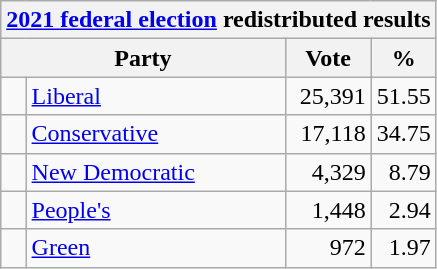<table class="wikitable">
<tr>
<th colspan="4"><a href='#'>2021 federal election</a> redistributed results</th>
</tr>
<tr>
<th bgcolor="#DDDDFF" width="130px" colspan="2">Party</th>
<th bgcolor="#DDDDFF" width="50px">Vote</th>
<th bgcolor="#DDDDFF" width="30px">%</th>
</tr>
<tr>
<td> </td>
<td><a href='#'>Liberal</a></td>
<td align=right>25,391</td>
<td align=right>51.55</td>
</tr>
<tr>
<td> </td>
<td><a href='#'>Conservative</a></td>
<td align=right>17,118</td>
<td align=right>34.75</td>
</tr>
<tr>
<td> </td>
<td><a href='#'>New Democratic</a></td>
<td align=right>4,329</td>
<td align=right>8.79</td>
</tr>
<tr>
<td> </td>
<td><a href='#'>People's</a></td>
<td align=right>1,448</td>
<td align=right>2.94</td>
</tr>
<tr>
<td> </td>
<td><a href='#'>Green</a></td>
<td align=right>972</td>
<td align=right>1.97</td>
</tr>
</table>
